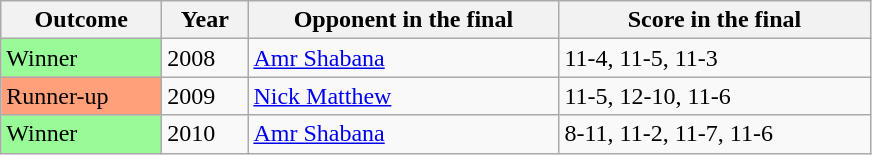<table class="sortable wikitable">
<tr>
<th width="100">Outcome</th>
<th width="50">Year</th>
<th width="200">Opponent in the final</th>
<th width="200">Score in the final</th>
</tr>
<tr>
<td bgcolor="98FB98">Winner</td>
<td>2008</td>
<td>   <a href='#'>Amr Shabana</a></td>
<td>11-4, 11-5, 11-3</td>
</tr>
<tr>
<td bgcolor="ffa07a">Runner-up</td>
<td>2009</td>
<td>   <a href='#'>Nick Matthew</a></td>
<td>11-5, 12-10, 11-6</td>
</tr>
<tr>
<td bgcolor="98FB98">Winner</td>
<td>2010</td>
<td>   <a href='#'>Amr Shabana</a></td>
<td>8-11, 11-2, 11-7, 11-6</td>
</tr>
</table>
